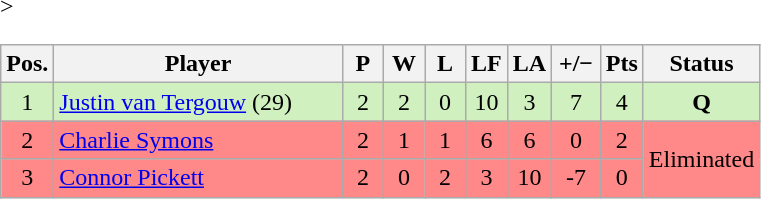<table class="wikitable" style="text-align:center; margin: 1em auto 1em auto, align:left">
<tr>
<th width=20>Pos.</th>
<th width=185>Player</th>
<th width=20>P</th>
<th width=20>W</th>
<th width=20>L</th>
<th width=20>LF</th>
<th width=20>LA</th>
<th width=25>+/−</th>
<th width=20>Pts</th>
<th width=70>Status</th>
</tr>
<tr style="background:#D0F0C0;" -->>
<td>1</td>
<td align=left> <a href='#'>Justin van Tergouw</a> (29)</td>
<td>2</td>
<td>2</td>
<td>0</td>
<td>10</td>
<td>3</td>
<td>7</td>
<td>4</td>
<td rowspan=1><strong>Q</strong></td>
</tr>
<tr style="background:#FF8888; -->">
<td>2</td>
<td align=left> <a href='#'>Charlie Symons</a></td>
<td>2</td>
<td>1</td>
<td>1</td>
<td>6</td>
<td>6</td>
<td>0</td>
<td>2</td>
<td rowspan=2>Eliminated</td>
</tr>
<tr style="background:#FF8888; -->">
<td>3</td>
<td align=left> <a href='#'>Connor Pickett</a></td>
<td>2</td>
<td>0</td>
<td>2</td>
<td>3</td>
<td>10</td>
<td>-7</td>
<td>0</td>
</tr>
</table>
